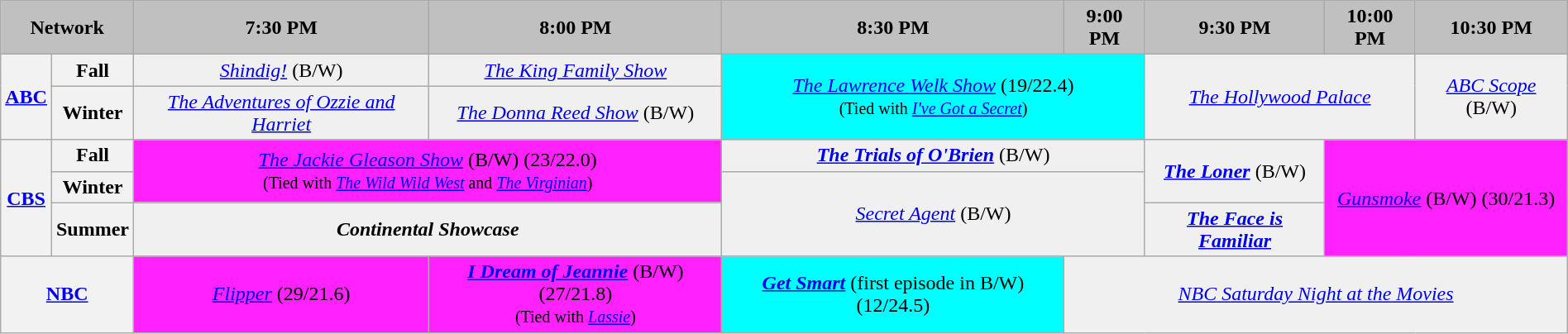<table class="wikitable" style="width:100%;margin-right:0;text-align:center">
<tr>
<th colspan="2" style="background-color:#C0C0C0;text-align:center">Network</th>
<th style="background-color:#C0C0C0;text-align:center">7:30 PM</th>
<th style="background-color:#C0C0C0;text-align:center">8:00 PM</th>
<th style="background-color:#C0C0C0;text-align:center">8:30 PM</th>
<th style="background-color:#C0C0C0;text-align:center">9:00 PM</th>
<th style="background-color:#C0C0C0;text-align:center">9:30 PM</th>
<th style="background-color:#C0C0C0;text-align:center">10:00 PM</th>
<th style="background-color:#C0C0C0;text-align:center">10:30 PM</th>
</tr>
<tr>
<th rowspan="2"><a href='#'>ABC</a></th>
<th>Fall</th>
<td bgcolor="#F0F0F0"><em><a href='#'>Shindig!</a></em> (B/W)</td>
<td bgcolor="#F0F0F0"><em><a href='#'>The King Family Show</a></em></td>
<td bgcolor="#00FFFF" colspan="2" rowspan="2"><em><a href='#'>The Lawrence Welk Show</a></em> (19/22.4)<br><small>(Tied with <em><a href='#'>I've Got a Secret</a></em>)</small></td>
<td bgcolor="#F0F0F0" colspan="2" rowspan="2"><em><a href='#'>The Hollywood Palace</a></em></td>
<td bgcolor="#F0F0F0" rowspan="2"><em><a href='#'>ABC Scope</a></em> (B/W)</td>
</tr>
<tr>
<th>Winter</th>
<td bgcolor="#F0F0F0"><em><a href='#'>The Adventures of Ozzie and Harriet</a></em></td>
<td bgcolor="#F0F0F0"><em><a href='#'>The Donna Reed Show</a></em> (B/W)</td>
</tr>
<tr>
<th rowspan="3"><a href='#'>CBS</a></th>
<th>Fall</th>
<td colspan="2" rowspan="2" bgcolor="#FF22FF"><em><a href='#'>The Jackie Gleason Show</a></em> (B/W) (23/22.0)<br><small>(Tied with <em><a href='#'>The Wild Wild West</a></em> and <em><a href='#'>The Virginian</a></em>)</small></td>
<td colspan="2" bgcolor="#F0F0F0"><strong><em><a href='#'>The Trials of O'Brien</a></em></strong> (B/W)</td>
<td rowspan="2" bgcolor="#F0F0F0"><strong><em><a href='#'>The Loner</a></em></strong> (B/W)</td>
<td colspan="2" rowspan="3" bgcolor="#FF22FF"><em><a href='#'>Gunsmoke</a></em> (B/W) (30/21.3)</td>
</tr>
<tr>
<th>Winter</th>
<td colspan="2" rowspan="2" bgcolor="#F0F0F0"><em><a href='#'>Secret Agent</a></em> (B/W)</td>
</tr>
<tr>
<th>Summer</th>
<td colspan="2" bgcolor="#F0F0F0"><strong><em>Continental Showcase</em></strong></td>
<td bgcolor="#F0F0F0"><strong><em><a href='#'>The Face is Familiar</a></em></strong></td>
</tr>
<tr>
<th colspan="2"><a href='#'>NBC</a></th>
<td bgcolor="#FF22FF"><em><a href='#'>Flipper</a></em> (29/21.6)</td>
<td bgcolor="#FF22FF"><strong><em><a href='#'>I Dream of Jeannie</a></em></strong> (B/W)(27/21.8)<br><small>(Tied with <em><a href='#'>Lassie</a></em>)</small></td>
<td bgcolor="#00FFFF"><strong><em><a href='#'>Get Smart</a></em></strong> (first episode in B/W) (12/24.5)</td>
<td bgcolor="#F0F0F0" colspan="4"><em><a href='#'>NBC Saturday Night at the Movies</a></em></td>
</tr>
</table>
